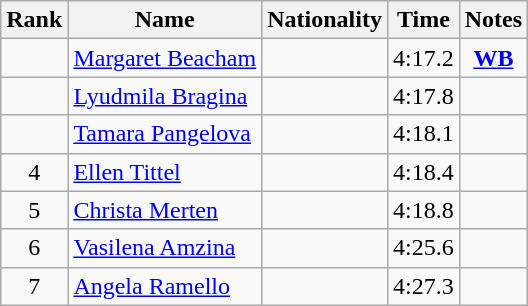<table class="wikitable sortable" style="text-align:center">
<tr>
<th>Rank</th>
<th>Name</th>
<th>Nationality</th>
<th>Time</th>
<th>Notes</th>
</tr>
<tr>
<td></td>
<td align="left"><a href='#'>Margaret Beacham</a></td>
<td align=left></td>
<td>4:17.2</td>
<td><strong><a href='#'>WB</a></strong></td>
</tr>
<tr>
<td></td>
<td align="left"><a href='#'>Lyudmila Bragina</a></td>
<td align=left></td>
<td>4:17.8</td>
<td></td>
</tr>
<tr>
<td></td>
<td align="left"><a href='#'>Tamara Pangelova</a></td>
<td align=left></td>
<td>4:18.1</td>
<td></td>
</tr>
<tr>
<td>4</td>
<td align="left"><a href='#'>Ellen Tittel</a></td>
<td align=left></td>
<td>4:18.4</td>
<td></td>
</tr>
<tr>
<td>5</td>
<td align="left"><a href='#'>Christa Merten</a></td>
<td align=left></td>
<td>4:18.8</td>
<td></td>
</tr>
<tr>
<td>6</td>
<td align="left"><a href='#'>Vasilena Amzina</a></td>
<td align=left></td>
<td>4:25.6</td>
<td></td>
</tr>
<tr>
<td>7</td>
<td align="left"><a href='#'>Angela Ramello</a></td>
<td align=left></td>
<td>4:27.3</td>
<td></td>
</tr>
</table>
